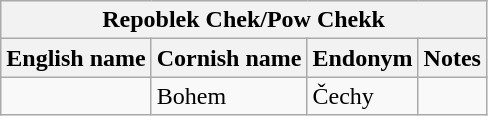<table class="wikitable sortable">
<tr>
<th colspan="24"> Repoblek Chek/Pow Chekk</th>
</tr>
<tr>
<th>English name</th>
<th>Cornish name</th>
<th>Endonym</th>
<th>Notes</th>
</tr>
<tr>
<td></td>
<td>Bohem</td>
<td>Čechy</td>
<td></td>
</tr>
</table>
